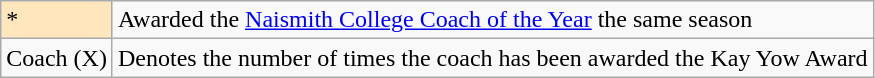<table class="wikitable">
<tr>
<td style="background-color:#FFE6BD">*</td>
<td>Awarded the <a href='#'>Naismith College Coach of the Year</a> the same season</td>
</tr>
<tr>
<td>Coach (X)</td>
<td>Denotes the number of times the coach has been awarded the Kay Yow Award</td>
</tr>
</table>
